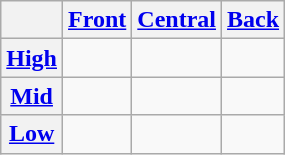<table class="wikitable" style="text-align: center;">
<tr>
<th></th>
<th><a href='#'>Front</a></th>
<th><a href='#'>Central</a></th>
<th><a href='#'>Back</a></th>
</tr>
<tr>
<th><a href='#'>High</a></th>
<td></td>
<td></td>
<td></td>
</tr>
<tr>
<th><a href='#'>Mid</a></th>
<td></td>
<td></td>
<td></td>
</tr>
<tr>
<th><a href='#'>Low</a></th>
<td></td>
<td></td>
<td></td>
</tr>
</table>
